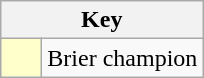<table class="wikitable" style="text-align: center;">
<tr>
<th colspan=2>Key</th>
</tr>
<tr>
<td style="background:#ffffcc; width:20px;"></td>
<td align=left>Brier champion</td>
</tr>
</table>
